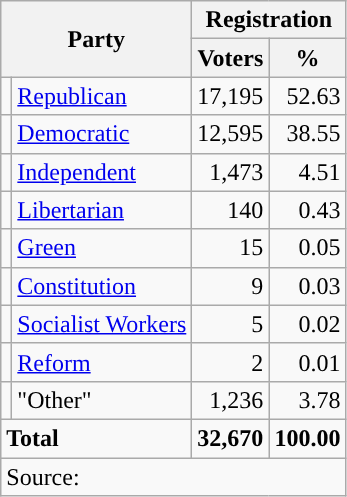<table class="wikitable">
<tr>
<th colspan="2" rowspan="2">Party</th>
<th colspan="2">Registration</th>
</tr>
<tr>
<th>Voters</th>
<th>%</th>
</tr>
<tr>
<td style="background-color:"></td>
<td><a href='#'>Republican</a></td>
<td style="text-align:right;">17,195</td>
<td style="text-align:right;">52.63</td>
</tr>
<tr>
<td style="background-color:"></td>
<td><a href='#'>Democratic</a></td>
<td style="text-align:right;">12,595</td>
<td style="text-align:right;">38.55</td>
</tr>
<tr>
<td style="background-color:"></td>
<td><a href='#'>Independent</a></td>
<td style="text-align:right;">1,473</td>
<td style="text-align:right;">4.51</td>
</tr>
<tr>
<td style="background-color:"></td>
<td><a href='#'>Libertarian</a></td>
<td style="text-align:right;">140</td>
<td style="text-align:right;">0.43</td>
</tr>
<tr>
<td style="background-color:"></td>
<td><a href='#'>Green</a></td>
<td style="text-align:right;">15</td>
<td style="text-align:right;">0.05</td>
</tr>
<tr>
<td style="background-color:"></td>
<td><a href='#'>Constitution</a></td>
<td style="text-align:right;">9</td>
<td style="text-align:right;">0.03</td>
</tr>
<tr>
<td style="background-color:"></td>
<td><a href='#'>Socialist Workers</a></td>
<td style="text-align:right;">5</td>
<td style="text-align:right;">0.02</td>
</tr>
<tr>
<td style="background-color:"></td>
<td><a href='#'>Reform</a></td>
<td style="text-align:right;">2</td>
<td style="text-align:right;">0.01</td>
</tr>
<tr>
<td></td>
<td>"Other"</td>
<td style="text-align:right;">1,236</td>
<td style="text-align:right;">3.78</td>
</tr>
<tr>
<td colspan="2"><strong>Total</strong></td>
<td style="text-align:right;"><strong>32,670</strong></td>
<td style="text-align:right;"><strong>100.00</strong></td>
</tr>
<tr>
<td colspan="4">Source: <em></em></td>
</tr>
</table>
